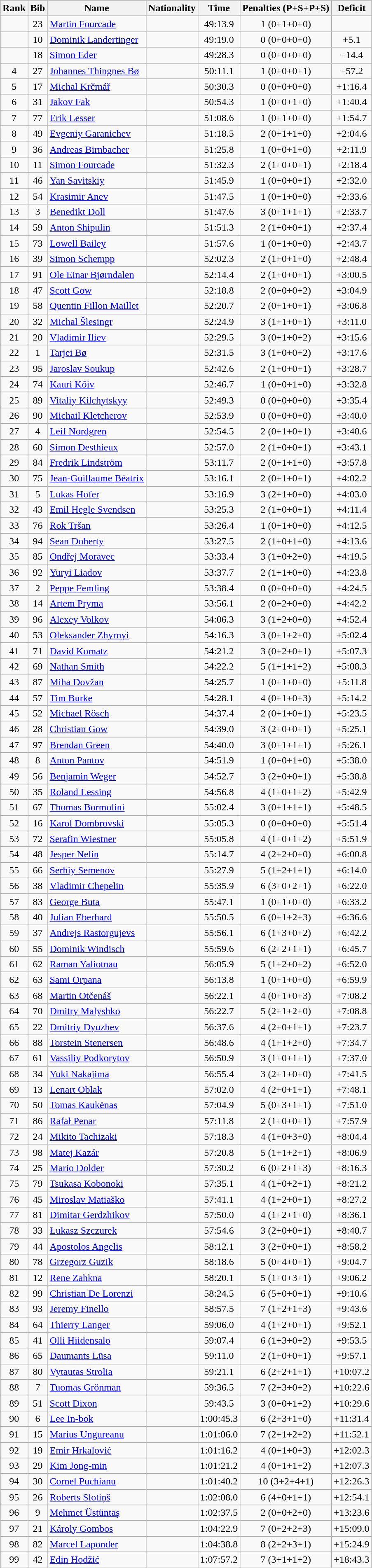<table class="wikitable sortable" style="text-align:center">
<tr>
<th>Rank</th>
<th>Bib</th>
<th>Name</th>
<th>Nationality</th>
<th>Time</th>
<th>Penalties (P+S+P+S)</th>
<th>Deficit</th>
</tr>
<tr>
<td></td>
<td>23</td>
<td align=left><a href='#'>Martin Fourcade</a></td>
<td align=left></td>
<td>49:13.9</td>
<td>1 (0+1+0+0)</td>
<td></td>
</tr>
<tr>
<td></td>
<td>10</td>
<td align=left><a href='#'>Dominik Landertinger</a></td>
<td align=left></td>
<td>49:19.0</td>
<td>0 (0+0+0+0)</td>
<td>+5.1</td>
</tr>
<tr>
<td></td>
<td>18</td>
<td align=left><a href='#'>Simon Eder</a></td>
<td align=left></td>
<td>49:28.3</td>
<td>0 (0+0+0+0)</td>
<td>+14.4</td>
</tr>
<tr>
<td>4</td>
<td>27</td>
<td align=left><a href='#'>Johannes Thingnes Bø</a></td>
<td align=left></td>
<td>50:11.1</td>
<td>1 (0+0+0+1)</td>
<td>+57.2</td>
</tr>
<tr>
<td>5</td>
<td>17</td>
<td align=left><a href='#'>Michal Krčmář</a></td>
<td align=left></td>
<td>50:30.3</td>
<td>0 (0+0+0+0)</td>
<td>+1:16.4</td>
</tr>
<tr>
<td>6</td>
<td>31</td>
<td align=left><a href='#'>Jakov Fak</a></td>
<td align=left></td>
<td>50:54.3</td>
<td>1 (0+0+1+0)</td>
<td>+1:40.4</td>
</tr>
<tr>
<td>7</td>
<td>77</td>
<td align=left><a href='#'>Erik Lesser</a></td>
<td align=left></td>
<td>51:08.6</td>
<td>1 (0+1+0+0)</td>
<td>+1:54.7</td>
</tr>
<tr>
<td>8</td>
<td>49</td>
<td align=left><a href='#'>Evgeniy Garanichev</a></td>
<td align=left></td>
<td>51:18.5</td>
<td>2 (0+1+1+0)</td>
<td>+2:04.6</td>
</tr>
<tr>
<td>9</td>
<td>36</td>
<td align=left><a href='#'>Andreas Birnbacher</a></td>
<td align=left></td>
<td>51:25.8</td>
<td>1 (0+0+1+0)</td>
<td>+2:11.9</td>
</tr>
<tr>
<td>10</td>
<td>11</td>
<td align=left><a href='#'>Simon Fourcade</a></td>
<td align=left></td>
<td>51:32.3</td>
<td>2 (1+0+0+1)</td>
<td>+2:18.4</td>
</tr>
<tr>
<td>11</td>
<td>46</td>
<td align=left><a href='#'>Yan Savitskiy</a></td>
<td align=left></td>
<td>51:45.9</td>
<td>1 (0+0+0+1)</td>
<td>+2:32.0</td>
</tr>
<tr>
<td>12</td>
<td>54</td>
<td align=left><a href='#'>Krasimir Anev</a></td>
<td align=left></td>
<td>51:47.5</td>
<td>1 (0+1+0+0)</td>
<td>+2:33.6</td>
</tr>
<tr>
<td>13</td>
<td>3</td>
<td align=left><a href='#'>Benedikt Doll</a></td>
<td align=left></td>
<td>51:47.6</td>
<td>3 (0+1+1+1)</td>
<td>+2:33.7</td>
</tr>
<tr>
<td>14</td>
<td>59</td>
<td align=left><a href='#'>Anton Shipulin</a></td>
<td align=left></td>
<td>51:51.3</td>
<td>2 (1+0+0+1)</td>
<td>+2:37.4</td>
</tr>
<tr>
<td>15</td>
<td>73</td>
<td align=left><a href='#'>Lowell Bailey</a></td>
<td align=left></td>
<td>51:57.6</td>
<td>1 (0+1+0+0)</td>
<td>+2:43.7</td>
</tr>
<tr>
<td>16</td>
<td>39</td>
<td align=left><a href='#'>Simon Schempp</a></td>
<td align=left></td>
<td>52:02.3</td>
<td>2 (1+0+1+0)</td>
<td>+2:48.4</td>
</tr>
<tr>
<td>17</td>
<td>91</td>
<td align=left><a href='#'>Ole Einar Bjørndalen</a></td>
<td align=left></td>
<td>52:14.4</td>
<td>2 (1+0+0+1)</td>
<td>+3:00.5</td>
</tr>
<tr>
<td>18</td>
<td>47</td>
<td align=left><a href='#'>Scott Gow</a></td>
<td align=left></td>
<td>52:18.8</td>
<td>2 (0+0+0+2)</td>
<td>+3:04.9</td>
</tr>
<tr>
<td>19</td>
<td>58</td>
<td align=left><a href='#'>Quentin Fillon Maillet</a></td>
<td align=left></td>
<td>52:20.7</td>
<td>2 (0+1+0+1)</td>
<td>+3:06.8</td>
</tr>
<tr>
<td>20</td>
<td>32</td>
<td align=left><a href='#'>Michal Šlesingr</a></td>
<td align=left></td>
<td>52:24.9</td>
<td>3 (1+1+0+1)</td>
<td>+3:11.0</td>
</tr>
<tr>
<td>21</td>
<td>20</td>
<td align=left><a href='#'>Vladimir Iliev</a></td>
<td align=left></td>
<td>52:29.5</td>
<td>3 (0+1+0+2)</td>
<td>+3:15.6</td>
</tr>
<tr>
<td>22</td>
<td>1</td>
<td align=left><a href='#'>Tarjei Bø</a></td>
<td align=left></td>
<td>52:31.5</td>
<td>3 (1+0+0+2)</td>
<td>+3:17.6</td>
</tr>
<tr>
<td>23</td>
<td>95</td>
<td align=left><a href='#'>Jaroslav Soukup</a></td>
<td align=left></td>
<td>52:42.6</td>
<td>2 (1+0+0+1)</td>
<td>+3:28.7</td>
</tr>
<tr>
<td>24</td>
<td>74</td>
<td align=left><a href='#'>Kauri Kõiv</a></td>
<td align=left></td>
<td>52:46.7</td>
<td>1 (0+0+1+0)</td>
<td>+3:32.8</td>
</tr>
<tr>
<td>25</td>
<td>89</td>
<td align=left><a href='#'>Vitaliy Kilchytskyy</a></td>
<td align=left></td>
<td>52:49.3</td>
<td>0 (0+0+0+0)</td>
<td>+3:35.4</td>
</tr>
<tr>
<td>26</td>
<td>90</td>
<td align=left><a href='#'>Michail Kletcherov</a></td>
<td align=left></td>
<td>52:53.9</td>
<td>0 (0+0+0+0)</td>
<td>+3:40.0</td>
</tr>
<tr>
<td>27</td>
<td>4</td>
<td align=left><a href='#'>Leif Nordgren</a></td>
<td align=left></td>
<td>52:54.5</td>
<td>2 (0+1+0+1)</td>
<td>+3:40.6</td>
</tr>
<tr>
<td>28</td>
<td>60</td>
<td align=left><a href='#'>Simon Desthieux</a></td>
<td align=left></td>
<td>52:57.0</td>
<td>2 (1+0+0+1)</td>
<td>+3:43.1</td>
</tr>
<tr>
<td>29</td>
<td>84</td>
<td align=left><a href='#'>Fredrik Lindström</a></td>
<td align=left></td>
<td>53:11.7</td>
<td>2 (0+1+1+0)</td>
<td>+3:57.8</td>
</tr>
<tr>
<td>30</td>
<td>75</td>
<td align=left><a href='#'>Jean-Guillaume Béatrix</a></td>
<td align=left></td>
<td>53:16.1</td>
<td>2 (0+1+0+1)</td>
<td>+4:02.2</td>
</tr>
<tr>
<td>31</td>
<td>5</td>
<td align=left><a href='#'>Lukas Hofer</a></td>
<td align=left></td>
<td>53:16.9</td>
<td>3 (2+1+0+0)</td>
<td>+4:03.0</td>
</tr>
<tr>
<td>32</td>
<td>43</td>
<td align=left><a href='#'>Emil Hegle Svendsen</a></td>
<td align=left></td>
<td>53:25.3</td>
<td>2 (1+0+0+1)</td>
<td>+4:11.4</td>
</tr>
<tr>
<td>33</td>
<td>76</td>
<td align=left><a href='#'>Rok Tršan</a></td>
<td align=left></td>
<td>53:26.4</td>
<td>1 (0+1+0+0)</td>
<td>+4:12.5</td>
</tr>
<tr>
<td>34</td>
<td>94</td>
<td align=left><a href='#'>Sean Doherty</a></td>
<td align=left></td>
<td>53:27.5</td>
<td>2 (1+0+1+0)</td>
<td>+4:13.6</td>
</tr>
<tr>
<td>35</td>
<td>85</td>
<td align=left><a href='#'>Ondřej Moravec</a></td>
<td align=left></td>
<td>53:33.4</td>
<td>3 (1+0+2+0)</td>
<td>+4:19.5</td>
</tr>
<tr>
<td>36</td>
<td>92</td>
<td align=left><a href='#'>Yuryi Liadov</a></td>
<td align=left></td>
<td>53:37.7</td>
<td>2 (1+1+0+0)</td>
<td>+4:23.8</td>
</tr>
<tr>
<td>37</td>
<td>2</td>
<td align=left><a href='#'>Peppe Femling</a></td>
<td align=left></td>
<td>53:38.4</td>
<td>0 (0+0+0+0)</td>
<td>+4:24.5</td>
</tr>
<tr>
<td>38</td>
<td>14</td>
<td align=left><a href='#'>Artem Pryma</a></td>
<td align=left></td>
<td>53:56.1</td>
<td>2 (0+2+0+0)</td>
<td>+4:42.2</td>
</tr>
<tr>
<td>39</td>
<td>96</td>
<td align=left><a href='#'>Alexey Volkov</a></td>
<td align=left></td>
<td>54:06.3</td>
<td>3 (1+2+0+0)</td>
<td>+4:52.4</td>
</tr>
<tr>
<td>40</td>
<td>53</td>
<td align=left><a href='#'>Oleksander Zhyrnyi</a></td>
<td align=left></td>
<td>54:16.3</td>
<td>3 (0+1+2+0)</td>
<td>+5:02.4</td>
</tr>
<tr>
<td>41</td>
<td>71</td>
<td align=left><a href='#'>David Komatz</a></td>
<td align=left></td>
<td>54:21.2</td>
<td>3 (0+2+0+1)</td>
<td>+5:07.3</td>
</tr>
<tr>
<td>42</td>
<td>69</td>
<td align=left><a href='#'>Nathan Smith</a></td>
<td align=left></td>
<td>54:22.2</td>
<td>5 (1+1+1+2)</td>
<td>+5:08.3</td>
</tr>
<tr>
<td>43</td>
<td>87</td>
<td align=left><a href='#'>Miha Dovžan</a></td>
<td align=left></td>
<td>54:25.7</td>
<td>1 (0+1+0+0)</td>
<td>+5:11.8</td>
</tr>
<tr>
<td>44</td>
<td>57</td>
<td align=left><a href='#'>Tim Burke</a></td>
<td align=left></td>
<td>54:28.1</td>
<td>4 (0+1+0+3)</td>
<td>+5:14.2</td>
</tr>
<tr>
<td>45</td>
<td>52</td>
<td align=left><a href='#'>Michael Rösch</a></td>
<td align=left></td>
<td>54:37.4</td>
<td>2 (0+1+0+1)</td>
<td>+5:23.5</td>
</tr>
<tr>
<td>46</td>
<td>28</td>
<td align=left><a href='#'>Christian Gow</a></td>
<td align=left></td>
<td>54:39.0</td>
<td>3 (2+0+0+1)</td>
<td>+5:25.1</td>
</tr>
<tr>
<td>47</td>
<td>97</td>
<td align=left><a href='#'>Brendan Green</a></td>
<td align=left></td>
<td>54:40.0</td>
<td>3 (0+1+1+1)</td>
<td>+5:26.1</td>
</tr>
<tr>
<td>48</td>
<td>8</td>
<td align=left><a href='#'>Anton Pantov</a></td>
<td align=left></td>
<td>54:51.9</td>
<td>1 (0+0+1+0)</td>
<td>+5:38.0</td>
</tr>
<tr>
<td>49</td>
<td>56</td>
<td align=left><a href='#'>Benjamin Weger</a></td>
<td align=left></td>
<td>54:52.7</td>
<td>3 (2+0+0+1)</td>
<td>+5:38.8</td>
</tr>
<tr>
<td>50</td>
<td>35</td>
<td align=left><a href='#'>Roland Lessing</a></td>
<td align=left></td>
<td>54:56.8</td>
<td>4 (1+0+1+2)</td>
<td>+5:42.9</td>
</tr>
<tr>
<td>51</td>
<td>67</td>
<td align=left><a href='#'>Thomas Bormolini</a></td>
<td align=left></td>
<td>55:02.4</td>
<td>3 (0+1+1+1)</td>
<td>+5:48.5</td>
</tr>
<tr>
<td>52</td>
<td>16</td>
<td align=left><a href='#'>Karol Dombrovski</a></td>
<td align=left></td>
<td>55:05.3</td>
<td>0 (0+0+0+0)</td>
<td>+5:51.4</td>
</tr>
<tr>
<td>53</td>
<td>72</td>
<td align=left><a href='#'>Serafin Wiestner</a></td>
<td align=left></td>
<td>55:05.8</td>
<td>4 (1+0+1+2)</td>
<td>+5:51.9</td>
</tr>
<tr>
<td>54</td>
<td>48</td>
<td align=left><a href='#'>Jesper Nelin</a></td>
<td align=left></td>
<td>55:14.7</td>
<td>4 (2+2+0+0)</td>
<td>+6:00.8</td>
</tr>
<tr>
<td>55</td>
<td>66</td>
<td align=left><a href='#'>Serhiy Semenov</a></td>
<td align=left></td>
<td>55:27.9</td>
<td>5 (1+2+1+1)</td>
<td>+6:14.0</td>
</tr>
<tr>
<td>56</td>
<td>38</td>
<td align=left><a href='#'>Vladimir Chepelin</a></td>
<td align=left></td>
<td>55:35.9</td>
<td>6 (3+0+2+1)</td>
<td>+6:22.0</td>
</tr>
<tr>
<td>57</td>
<td>83</td>
<td align=left><a href='#'>George Buta</a></td>
<td align=left></td>
<td>55:47.1</td>
<td>1 (0+1+0+0)</td>
<td>+6:33.2</td>
</tr>
<tr>
<td>58</td>
<td>40</td>
<td align=left><a href='#'>Julian Eberhard</a></td>
<td align=left></td>
<td>55:50.5</td>
<td>6 (0+1+2+3)</td>
<td>+6:36.6</td>
</tr>
<tr>
<td>59</td>
<td>37</td>
<td align=left><a href='#'>Andrejs Rastorgujevs</a></td>
<td align=left></td>
<td>55:56.1</td>
<td>6 (1+3+0+2)</td>
<td>+6:42.2</td>
</tr>
<tr>
<td>60</td>
<td>55</td>
<td align=left><a href='#'>Dominik Windisch</a></td>
<td align=left></td>
<td>55:59.6</td>
<td>6 (2+2+1+1)</td>
<td>+6:45.7</td>
</tr>
<tr>
<td>61</td>
<td>62</td>
<td align=left><a href='#'>Raman Yaliotnau</a></td>
<td align=left></td>
<td>56:05.9</td>
<td>5 (1+2+0+2)</td>
<td>+6:52.0</td>
</tr>
<tr>
<td>62</td>
<td>63</td>
<td align=left><a href='#'>Sami Orpana</a></td>
<td align=left></td>
<td>56:13.8</td>
<td>1 (0+1+0+0)</td>
<td>+6:59.9</td>
</tr>
<tr>
<td>63</td>
<td>68</td>
<td align=left><a href='#'>Martin Otčenáš</a></td>
<td align=left></td>
<td>56:22.1</td>
<td>4 (0+1+0+3)</td>
<td>+7:08.2</td>
</tr>
<tr>
<td>64</td>
<td>70</td>
<td align=left><a href='#'>Dmitry Malyshko</a></td>
<td align=left></td>
<td>56:22.7</td>
<td>5 (2+1+2+0)</td>
<td>+7:08.8</td>
</tr>
<tr>
<td>65</td>
<td>22</td>
<td align=left><a href='#'>Dmitriy Dyuzhev</a></td>
<td align=left></td>
<td>56:37.6</td>
<td>4 (2+0+1+1)</td>
<td>+7:23.7</td>
</tr>
<tr>
<td>66</td>
<td>88</td>
<td align=left><a href='#'>Torstein Stenersen</a></td>
<td align=left></td>
<td>56:48.6</td>
<td>4 (1+1+2+0)</td>
<td>+7:34.7</td>
</tr>
<tr>
<td>67</td>
<td>61</td>
<td align=left><a href='#'>Vassiliy Podkorytov</a></td>
<td align=left></td>
<td>56:50.9</td>
<td>3 (1+0+1+1)</td>
<td>+7:37.0</td>
</tr>
<tr>
<td>68</td>
<td>34</td>
<td align=left><a href='#'>Yuki Nakajima</a></td>
<td align=left></td>
<td>56:55.4</td>
<td>3 (2+1+0+0)</td>
<td>+7:41.5</td>
</tr>
<tr>
<td>69</td>
<td>13</td>
<td align=left><a href='#'>Lenart Oblak</a></td>
<td align=left></td>
<td>57:02.0</td>
<td>4 (2+0+1+1)</td>
<td>+7:48.1</td>
</tr>
<tr>
<td>70</td>
<td>50</td>
<td align=left><a href='#'>Tomas Kaukėnas</a></td>
<td align=left></td>
<td>57:04.9</td>
<td>5 (0+3+1+1)</td>
<td>+7:51.0</td>
</tr>
<tr>
<td>71</td>
<td>86</td>
<td align=left><a href='#'>Rafał Penar</a></td>
<td align=left></td>
<td>57:11.8</td>
<td>2 (1+0+0+1)</td>
<td>+7:57.9</td>
</tr>
<tr>
<td>72</td>
<td>24</td>
<td align=left><a href='#'>Mikito Tachizaki</a></td>
<td align=left></td>
<td>57:18.3</td>
<td>4 (1+0+3+0)</td>
<td>+8:04.4</td>
</tr>
<tr>
<td>73</td>
<td>98</td>
<td align=left><a href='#'>Matej Kazár</a></td>
<td align=left></td>
<td>57:20.8</td>
<td>5 (1+1+2+1)</td>
<td>+8:06.9</td>
</tr>
<tr>
<td>74</td>
<td>25</td>
<td align=left><a href='#'>Mario Dolder</a></td>
<td align=left></td>
<td>57:30.2</td>
<td>6 (0+2+1+3)</td>
<td>+8:16.3</td>
</tr>
<tr>
<td>75</td>
<td>79</td>
<td align=left><a href='#'>Tsukasa Kobonoki</a></td>
<td align=left></td>
<td>57:35.1</td>
<td>4 (1+0+2+1)</td>
<td>+8:21.2</td>
</tr>
<tr>
<td>76</td>
<td>45</td>
<td align=left><a href='#'>Miroslav Matiaško</a></td>
<td align=left></td>
<td>57:41.1</td>
<td>4 (1+2+0+1)</td>
<td>+8:27.2</td>
</tr>
<tr>
<td>77</td>
<td>81</td>
<td align=left><a href='#'>Dimitar Gerdzhikov</a></td>
<td align=left></td>
<td>57:50.0</td>
<td>4 (1+2+1+0)</td>
<td>+8:36.1</td>
</tr>
<tr>
<td>78</td>
<td>33</td>
<td align=left><a href='#'>Łukasz Szczurek</a></td>
<td align=left></td>
<td>57:54.6</td>
<td>3 (2+0+0+1)</td>
<td>+8:40.7</td>
</tr>
<tr>
<td>79</td>
<td>44</td>
<td align=left><a href='#'>Apostolos Angelis</a></td>
<td align=left></td>
<td>58:12.1</td>
<td>3 (2+0+0+1)</td>
<td>+8:58.2</td>
</tr>
<tr>
<td>80</td>
<td>78</td>
<td align=left><a href='#'>Grzegorz Guzik</a></td>
<td align=left></td>
<td>58:18.6</td>
<td>5 (0+4+0+1)</td>
<td>+9:04.7</td>
</tr>
<tr>
<td>81</td>
<td>12</td>
<td align=left><a href='#'>Rene Zahkna</a></td>
<td align=left></td>
<td>58:20.1</td>
<td>5 (1+0+3+1)</td>
<td>+9:06.2</td>
</tr>
<tr>
<td>82</td>
<td>99</td>
<td align=left><a href='#'>Christian De Lorenzi</a></td>
<td align=left></td>
<td>58:24.5</td>
<td>6 (5+0+0+1)</td>
<td>+9:10.6</td>
</tr>
<tr>
<td>83</td>
<td>93</td>
<td align=left><a href='#'>Jeremy Finello</a></td>
<td align=left></td>
<td>58:57.5</td>
<td>7 (1+2+1+3)</td>
<td>+9:43.6</td>
</tr>
<tr>
<td>84</td>
<td>64</td>
<td align=left><a href='#'>Thierry Langer</a></td>
<td align=left></td>
<td>59:06.0</td>
<td>4 (1+2+0+1)</td>
<td>+9:52.1</td>
</tr>
<tr>
<td>85</td>
<td>41</td>
<td align=left><a href='#'>Olli Hiidensalo</a></td>
<td align=left></td>
<td>59:07.4</td>
<td>6 (1+3+0+2)</td>
<td>+9:53.5</td>
</tr>
<tr>
<td>86</td>
<td>65</td>
<td align=left><a href='#'>Daumants Lūsa</a></td>
<td align="left"></td>
<td>59:11.0</td>
<td>2 (1+0+0+1)</td>
<td>+9:57.1</td>
</tr>
<tr>
<td>87</td>
<td>80</td>
<td align=left><a href='#'>Vytautas Strolia</a></td>
<td align=left></td>
<td>59:21.1</td>
<td>6 (2+2+1+1)</td>
<td>+10:07.2</td>
</tr>
<tr>
<td>88</td>
<td>7</td>
<td align=left><a href='#'>Tuomas Grönman</a></td>
<td align=left></td>
<td>59:36.5</td>
<td>7 (2+3+0+2)</td>
<td>+10:22.6</td>
</tr>
<tr>
<td>89</td>
<td>51</td>
<td align=left><a href='#'>Scott Dixon</a></td>
<td align=left></td>
<td>59:43.5</td>
<td>3 (0+0+1+2)</td>
<td>+10:29.6</td>
</tr>
<tr>
<td>90</td>
<td>6</td>
<td align=left><a href='#'>Lee In-bok</a></td>
<td align=left></td>
<td>1:00:45.3</td>
<td>6 (2+3+1+0)</td>
<td>+11:31.4</td>
</tr>
<tr>
<td>91</td>
<td>15</td>
<td align=left><a href='#'>Marius Ungureanu</a></td>
<td align=left></td>
<td>1:01:06.0</td>
<td>7 (2+1+2+2)</td>
<td>+11:52.1</td>
</tr>
<tr>
<td>92</td>
<td>19</td>
<td align=left><a href='#'>Emir Hrkalović</a></td>
<td align=left></td>
<td>1:01:16.2</td>
<td>4 (0+1+0+3)</td>
<td>+12:02.3</td>
</tr>
<tr>
<td>93</td>
<td>29</td>
<td align=left><a href='#'>Kim Jong-min</a></td>
<td align=left></td>
<td>1:01:21.2</td>
<td>4 (0+1+1+2)</td>
<td>+12:07.3</td>
</tr>
<tr>
<td>94</td>
<td>30</td>
<td align=left><a href='#'>Cornel Puchianu</a></td>
<td align=left></td>
<td>1:01:40.2</td>
<td>10 (3+2+4+1)</td>
<td>+12:26.3</td>
</tr>
<tr>
<td>95</td>
<td>26</td>
<td align=left><a href='#'>Roberts Slotiņš</a></td>
<td align=left></td>
<td>1:02:08.0</td>
<td>6 (4+0+1+1)</td>
<td>+12:54.1</td>
</tr>
<tr>
<td>96</td>
<td>9</td>
<td align=left><a href='#'>Mehmet Üstüntaş</a></td>
<td align=left></td>
<td>1:02:37.5</td>
<td>2 (0+0+2+0)</td>
<td>+13:23.6</td>
</tr>
<tr>
<td>97</td>
<td>21</td>
<td align=left><a href='#'>Károly Gombos</a></td>
<td align=left></td>
<td>1:04:22.9</td>
<td>7 (0+2+2+3)</td>
<td>+15:09.0</td>
</tr>
<tr>
<td>98</td>
<td>82</td>
<td align=left><a href='#'>Marcel Laponder</a></td>
<td align=left></td>
<td>1:04:38.8</td>
<td>8 (2+2+3+1)</td>
<td>+15:24.9</td>
</tr>
<tr>
<td>99</td>
<td>42</td>
<td align=left><a href='#'>Edin Hodžić</a></td>
<td align=left></td>
<td>1:07:57.2</td>
<td>7 (3+1+1+2)</td>
<td>+18:43.3</td>
</tr>
</table>
